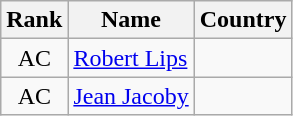<table class="wikitable sortable" style="text-align:center">
<tr>
<th>Rank</th>
<th>Name</th>
<th>Country</th>
</tr>
<tr>
<td>AC</td>
<td align="left"><a href='#'>Robert Lips</a></td>
<td align="left"></td>
</tr>
<tr>
<td>AC</td>
<td align="left"><a href='#'>Jean Jacoby</a></td>
<td align="left"></td>
</tr>
</table>
